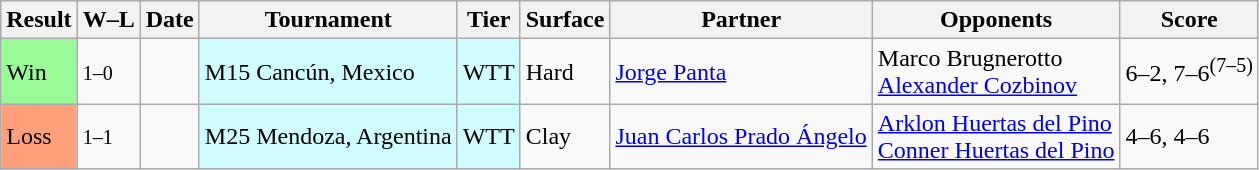<table class="sortable wikitable">
<tr>
<th>Result</th>
<th class="unsortable">W–L</th>
<th>Date</th>
<th>Tournament</th>
<th>Tier</th>
<th>Surface</th>
<th>Partner</th>
<th>Opponents</th>
<th class="unsortable">Score</th>
</tr>
<tr>
<td bgcolor=98fb98>Win</td>
<td><small>1–0</small></td>
<td></td>
<td style="background:#cffcff;">M15 Cancún, Mexico</td>
<td style="background:#cffcff;">WTT</td>
<td>Hard</td>
<td> <a href='#'>Jorge Panta</a></td>
<td> Marco Brugnerotto<br> <a href='#'>Alexander Cozbinov</a></td>
<td>6–2, 7–6<sup>(7–5)</sup></td>
</tr>
<tr>
<td bgcolor=ffa07a>Loss</td>
<td><small>1–1</small></td>
<td></td>
<td style="background:#cffcff;">M25 Mendoza, Argentina</td>
<td style="background:#cffcff;">WTT</td>
<td>Clay</td>
<td> <a href='#'>Juan Carlos Prado Ángelo</a></td>
<td> <a href='#'>Arklon Huertas del Pino</a> <br> <a href='#'>Conner Huertas del Pino</a></td>
<td>4–6, 4–6</td>
</tr>
</table>
